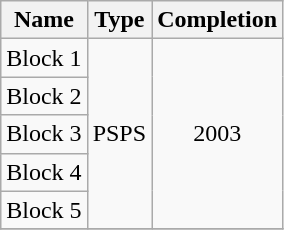<table class="wikitable" style="text-align: center">
<tr>
<th>Name</th>
<th>Type</th>
<th>Completion</th>
</tr>
<tr>
<td>Block 1</td>
<td rowspan="5">PSPS</td>
<td rowspan="5">2003</td>
</tr>
<tr>
<td>Block 2</td>
</tr>
<tr>
<td>Block 3</td>
</tr>
<tr>
<td>Block 4</td>
</tr>
<tr>
<td>Block 5</td>
</tr>
<tr>
</tr>
</table>
